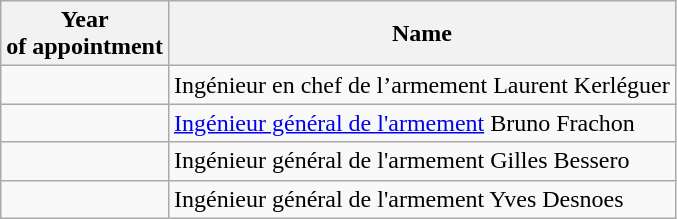<table class="wikitable">
<tr>
<th>Year<br> of appointment</th>
<th>Name</th>
</tr>
<tr ---->
<td></td>
<td>Ingénieur en chef de l’armement Laurent Kerléguer</td>
</tr>
<tr ---->
<td></td>
<td><a href='#'>Ingénieur général de l'armement</a> Bruno Frachon</td>
</tr>
<tr ---->
<td></td>
<td>Ingénieur général de l'armement Gilles Bessero</td>
</tr>
<tr ---->
<td></td>
<td>Ingénieur général de l'armement Yves Desnoes</td>
</tr>
</table>
